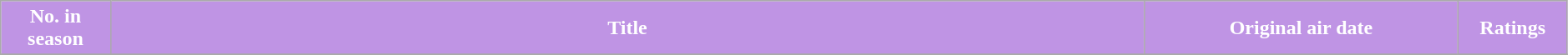<table class="wikitable plainrowheaders" style="width:99%;">
<tr>
<th scope="col" style="background-color: #BF94E4; color: #FFFFFF;" width=7%>No. in<br>season</th>
<th scope="col" style="background-color: #BF94E4; color: #FFFFFF;">Title</th>
<th scope="col" style="background-color: #BF94E4; color: #FFFFFF;" width=20%>Original air date</th>
<th scope="col" style="background-color: #BF94E4; color: #FFFFFF;" width=7%>Ratings</th>
</tr>
<tr>
</tr>
</table>
